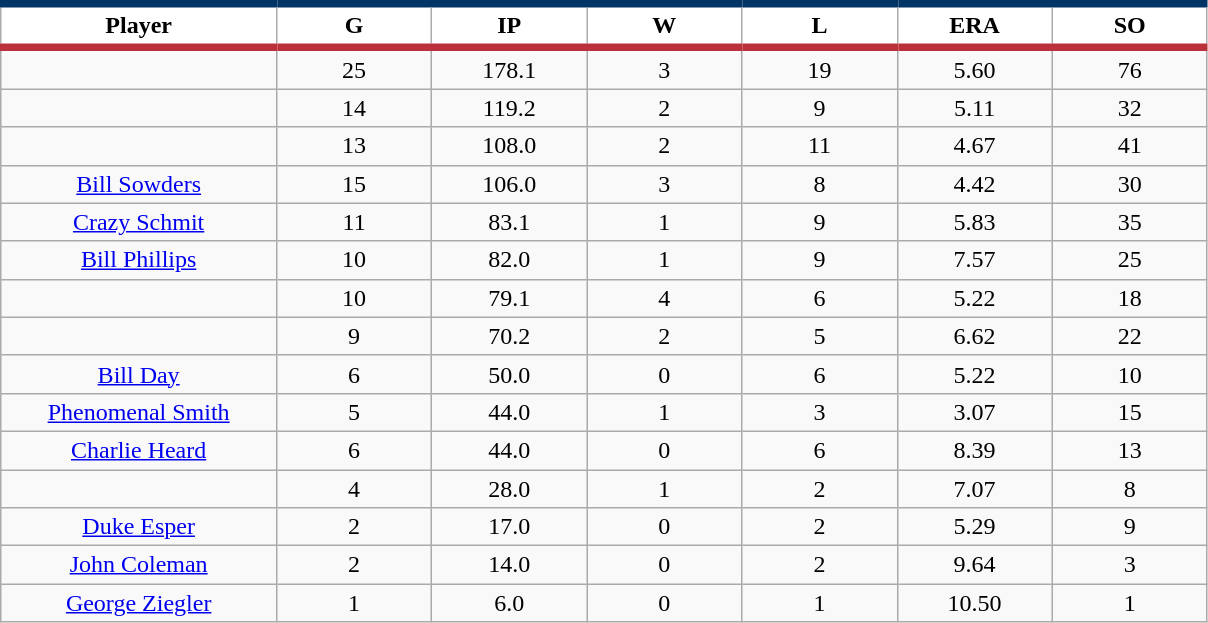<table class="wikitable sortable">
<tr>
<th style="background:#FFFFFF; border-top:#023465 5px solid; border-bottom:#ba313c 5px solid;" width="16%">Player</th>
<th style="background:#FFFFFF; border-top:#023465 5px solid; border-bottom:#ba313c 5px solid;" width="9%">G</th>
<th style="background:#FFFFFF; border-top:#023465 5px solid; border-bottom:#ba313c 5px solid;" width="9%">IP</th>
<th style="background:#FFFFFF; border-top:#023465 5px solid; border-bottom:#ba313c 5px solid;" width="9%">W</th>
<th style="background:#FFFFFF; border-top:#023465 5px solid; border-bottom:#ba313c 5px solid;" width="9%">L</th>
<th style="background:#FFFFFF; border-top:#023465 5px solid; border-bottom:#ba313c 5px solid;" width="9%">ERA</th>
<th style="background:#FFFFFF; border-top:#023465 5px solid; border-bottom:#ba313c 5px solid;" width="9%">SO</th>
</tr>
<tr align="center">
<td></td>
<td>25</td>
<td>178.1</td>
<td>3</td>
<td>19</td>
<td>5.60</td>
<td>76</td>
</tr>
<tr align="center">
<td></td>
<td>14</td>
<td>119.2</td>
<td>2</td>
<td>9</td>
<td>5.11</td>
<td>32</td>
</tr>
<tr align="center">
<td></td>
<td>13</td>
<td>108.0</td>
<td>2</td>
<td>11</td>
<td>4.67</td>
<td>41</td>
</tr>
<tr align="center">
<td><a href='#'>Bill Sowders</a></td>
<td>15</td>
<td>106.0</td>
<td>3</td>
<td>8</td>
<td>4.42</td>
<td>30</td>
</tr>
<tr align=center>
<td><a href='#'>Crazy Schmit</a></td>
<td>11</td>
<td>83.1</td>
<td>1</td>
<td>9</td>
<td>5.83</td>
<td>35</td>
</tr>
<tr align=center>
<td><a href='#'>Bill Phillips</a></td>
<td>10</td>
<td>82.0</td>
<td>1</td>
<td>9</td>
<td>7.57</td>
<td>25</td>
</tr>
<tr align=center>
<td></td>
<td>10</td>
<td>79.1</td>
<td>4</td>
<td>6</td>
<td>5.22</td>
<td>18</td>
</tr>
<tr align="center">
<td></td>
<td>9</td>
<td>70.2</td>
<td>2</td>
<td>5</td>
<td>6.62</td>
<td>22</td>
</tr>
<tr align="center">
<td><a href='#'>Bill Day</a></td>
<td>6</td>
<td>50.0</td>
<td>0</td>
<td>6</td>
<td>5.22</td>
<td>10</td>
</tr>
<tr align=center>
<td><a href='#'>Phenomenal Smith</a></td>
<td>5</td>
<td>44.0</td>
<td>1</td>
<td>3</td>
<td>3.07</td>
<td>15</td>
</tr>
<tr align=center>
<td><a href='#'>Charlie Heard</a></td>
<td>6</td>
<td>44.0</td>
<td>0</td>
<td>6</td>
<td>8.39</td>
<td>13</td>
</tr>
<tr align=center>
<td></td>
<td>4</td>
<td>28.0</td>
<td>1</td>
<td>2</td>
<td>7.07</td>
<td>8</td>
</tr>
<tr align="center">
<td><a href='#'>Duke Esper</a></td>
<td>2</td>
<td>17.0</td>
<td>0</td>
<td>2</td>
<td>5.29</td>
<td>9</td>
</tr>
<tr align=center>
<td><a href='#'>John Coleman</a></td>
<td>2</td>
<td>14.0</td>
<td>0</td>
<td>2</td>
<td>9.64</td>
<td>3</td>
</tr>
<tr align=center>
<td><a href='#'>George Ziegler</a></td>
<td>1</td>
<td>6.0</td>
<td>0</td>
<td>1</td>
<td>10.50</td>
<td>1</td>
</tr>
</table>
